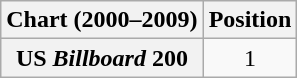<table class="wikitable plainrowheaders" style="text-align:center">
<tr>
<th scope="col">Chart (2000–2009)</th>
<th scope="col">Position</th>
</tr>
<tr>
<th scope="row">US <em>Billboard</em> 200</th>
<td>1</td>
</tr>
</table>
